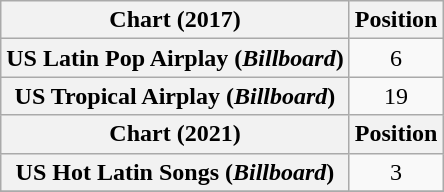<table class="wikitable sortable plainrowheaders" style="text-align:center">
<tr>
<th scope="col">Chart (2017)</th>
<th scope="col">Position</th>
</tr>
<tr>
<th scope="row">US Latin Pop Airplay (<em>Billboard</em>)</th>
<td>6</td>
</tr>
<tr>
<th scope="row">US Tropical Airplay (<em>Billboard</em>)</th>
<td>19</td>
</tr>
<tr>
<th scope="col">Chart (2021)</th>
<th scope="col">Position</th>
</tr>
<tr>
<th scope="row">US Hot Latin Songs (<em>Billboard</em>)</th>
<td>3</td>
</tr>
<tr>
</tr>
</table>
